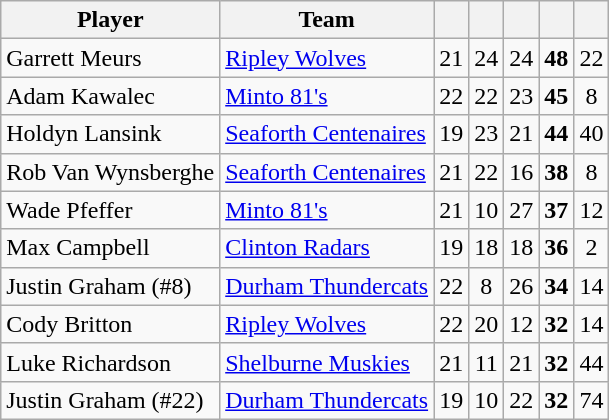<table class="wikitable" style="text-align:center">
<tr>
<th width:30%;">Player</th>
<th width:30%;">Team</th>
<th width:7.5%;"></th>
<th width:7.5%;"></th>
<th width:7.5%;"></th>
<th width:7.5%;"></th>
<th width:7.5%;"></th>
</tr>
<tr>
<td align=left>Garrett Meurs</td>
<td align=left><a href='#'>Ripley Wolves</a></td>
<td>21</td>
<td>24</td>
<td>24</td>
<td><strong>48</strong></td>
<td>22</td>
</tr>
<tr>
<td align=left>Adam Kawalec</td>
<td align=left><a href='#'>Minto 81's</a></td>
<td>22</td>
<td>22</td>
<td>23</td>
<td><strong>45</strong></td>
<td>8</td>
</tr>
<tr>
<td align=left>Holdyn Lansink</td>
<td align=left><a href='#'>Seaforth Centenaires</a></td>
<td>19</td>
<td>23</td>
<td>21</td>
<td><strong>44</strong></td>
<td>40</td>
</tr>
<tr>
<td align=left>Rob Van Wynsberghe</td>
<td align=left><a href='#'>Seaforth Centenaires</a></td>
<td>21</td>
<td>22</td>
<td>16</td>
<td><strong>38</strong></td>
<td>8</td>
</tr>
<tr>
<td align=left>Wade Pfeffer</td>
<td align=left><a href='#'>Minto 81's</a></td>
<td>21</td>
<td>10</td>
<td>27</td>
<td><strong>37</strong></td>
<td>12</td>
</tr>
<tr>
<td align=left>Max Campbell</td>
<td align=left><a href='#'>Clinton Radars</a></td>
<td>19</td>
<td>18</td>
<td>18</td>
<td><strong>36</strong></td>
<td>2</td>
</tr>
<tr>
<td align=left>Justin Graham (#8)</td>
<td align=left><a href='#'>Durham Thundercats</a></td>
<td>22</td>
<td>8</td>
<td>26</td>
<td><strong>34</strong></td>
<td>14</td>
</tr>
<tr>
<td align=left>Cody Britton</td>
<td align=left><a href='#'>Ripley Wolves</a></td>
<td>22</td>
<td>20</td>
<td>12</td>
<td><strong>32</strong></td>
<td>14</td>
</tr>
<tr>
<td align=left>Luke Richardson</td>
<td align=left><a href='#'>Shelburne Muskies</a></td>
<td>21</td>
<td>11</td>
<td>21</td>
<td><strong>32</strong></td>
<td>44</td>
</tr>
<tr>
<td align=left>Justin Graham (#22)</td>
<td align=left><a href='#'>Durham Thundercats</a></td>
<td>19</td>
<td>10</td>
<td>22</td>
<td><strong>32</strong></td>
<td>74</td>
</tr>
</table>
